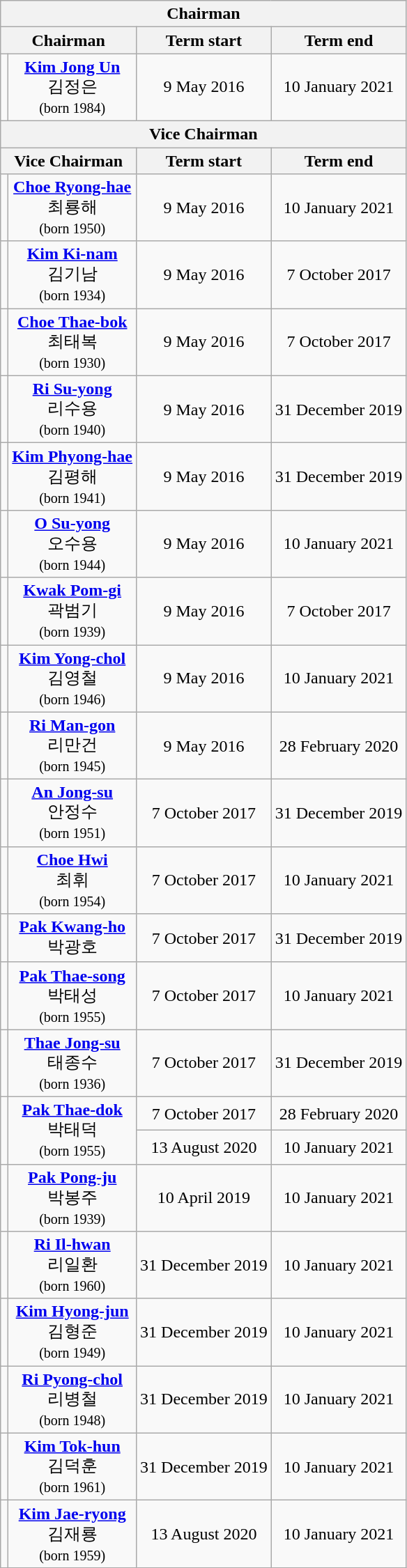<table class="wikitable" style="text-align:center;">
<tr>
<th colspan="4">Chairman</th>
</tr>
<tr>
<th colspan="2">Chairman</th>
<th>Term start</th>
<th>Term end</th>
</tr>
<tr>
<td></td>
<td><strong><a href='#'>Kim Jong Un</a></strong><br>김정은<br><small>(born 1984)</small></td>
<td>9 May 2016</td>
<td>10 January 2021</td>
</tr>
<tr>
<th colspan="4">Vice Chairman</th>
</tr>
<tr>
<th colspan="2">Vice Chairman</th>
<th>Term start</th>
<th>Term end</th>
</tr>
<tr>
<td></td>
<td><strong><a href='#'>Choe Ryong-hae</a></strong><br>최룡해<br><small>(born 1950)</small></td>
<td>9 May 2016</td>
<td>10 January 2021</td>
</tr>
<tr>
<td></td>
<td><strong><a href='#'>Kim Ki-nam</a></strong><br>김기남<br><small>(born 1934)</small></td>
<td>9 May 2016</td>
<td>7 October 2017</td>
</tr>
<tr>
<td></td>
<td><strong><a href='#'>Choe Thae-bok</a></strong><br>최태복<br><small>(born 1930)</small></td>
<td>9 May 2016</td>
<td>7 October 2017</td>
</tr>
<tr>
<td></td>
<td><strong><a href='#'>Ri Su-yong</a></strong><br>리수용<br><small>(born 1940)</small></td>
<td>9 May 2016</td>
<td>31 December 2019</td>
</tr>
<tr>
<td></td>
<td><strong><a href='#'>Kim Phyong-hae</a></strong><br>김평해<br><small>(born 1941)</small></td>
<td>9 May 2016</td>
<td>31 December 2019</td>
</tr>
<tr>
<td></td>
<td><strong><a href='#'>O Su-yong</a></strong><br>오수용<br><small>(born 1944)</small></td>
<td>9 May 2016</td>
<td>10 January 2021</td>
</tr>
<tr>
<td></td>
<td><strong><a href='#'>Kwak Pom-gi</a></strong><br>곽범기<br><small>(born 1939)</small></td>
<td>9 May 2016</td>
<td>7 October 2017</td>
</tr>
<tr>
<td></td>
<td><strong><a href='#'>Kim Yong-chol</a></strong><br>김영철<br><small>(born 1946)</small></td>
<td>9 May 2016</td>
<td>10 January 2021</td>
</tr>
<tr>
<td></td>
<td><strong><a href='#'>Ri Man-gon</a></strong><br>리만건<br><small>(born 1945)</small></td>
<td>9 May 2016</td>
<td>28 February 2020</td>
</tr>
<tr>
<td></td>
<td><strong><a href='#'>An Jong-su</a></strong><br>안정수<br><small>(born 1951)</small></td>
<td>7 October 2017</td>
<td>31 December 2019</td>
</tr>
<tr>
<td></td>
<td><strong><a href='#'>Choe Hwi</a></strong><br>최휘<br><small>(born 1954)</small></td>
<td>7 October 2017</td>
<td>10 January 2021</td>
</tr>
<tr>
<td></td>
<td><strong><a href='#'>Pak Kwang-ho</a></strong><br>박광호<br></td>
<td>7 October 2017</td>
<td>31 December 2019</td>
</tr>
<tr>
<td></td>
<td><strong><a href='#'>Pak Thae-song</a></strong><br>박태성<br><small>(born 1955)</small></td>
<td>7 October 2017</td>
<td>10 January 2021</td>
</tr>
<tr>
<td></td>
<td><strong><a href='#'>Thae Jong-su</a></strong><br>태종수<br><small>(born 1936)</small></td>
<td>7 October 2017</td>
<td>31 December 2019</td>
</tr>
<tr>
<td rowspan="2"></td>
<td rowspan="2"><strong><a href='#'>Pak Thae-dok</a></strong><br>박태덕<br><small>(born 1955)</small></td>
<td>7 October 2017</td>
<td>28 February 2020</td>
</tr>
<tr>
<td>13 August 2020</td>
<td>10 January 2021</td>
</tr>
<tr>
<td></td>
<td><strong><a href='#'>Pak Pong-ju</a></strong><br>박봉주<br><small>(born 1939)</small></td>
<td>10 April 2019</td>
<td>10 January 2021</td>
</tr>
<tr>
<td></td>
<td><strong><a href='#'>Ri Il-hwan</a></strong><br>리일환<br><small>(born 1960)</small></td>
<td>31 December 2019</td>
<td>10 January 2021</td>
</tr>
<tr>
<td></td>
<td><strong><a href='#'>Kim Hyong-jun</a></strong><br>김형준<br><small>(born 1949)</small></td>
<td>31 December 2019</td>
<td>10 January 2021</td>
</tr>
<tr>
<td></td>
<td><strong><a href='#'>Ri Pyong-chol</a></strong><br>리병철<br><small>(born 1948)</small></td>
<td>31 December 2019</td>
<td>10 January 2021</td>
</tr>
<tr>
<td></td>
<td><strong><a href='#'>Kim Tok-hun</a></strong><br>김덕훈<br><small>(born 1961)</small></td>
<td>31 December 2019</td>
<td>10 January 2021</td>
</tr>
<tr>
<td></td>
<td><strong><a href='#'>Kim Jae-ryong</a></strong><br>김재룡<br><small>(born 1959)</small></td>
<td>13 August 2020</td>
<td>10 January 2021</td>
</tr>
</table>
